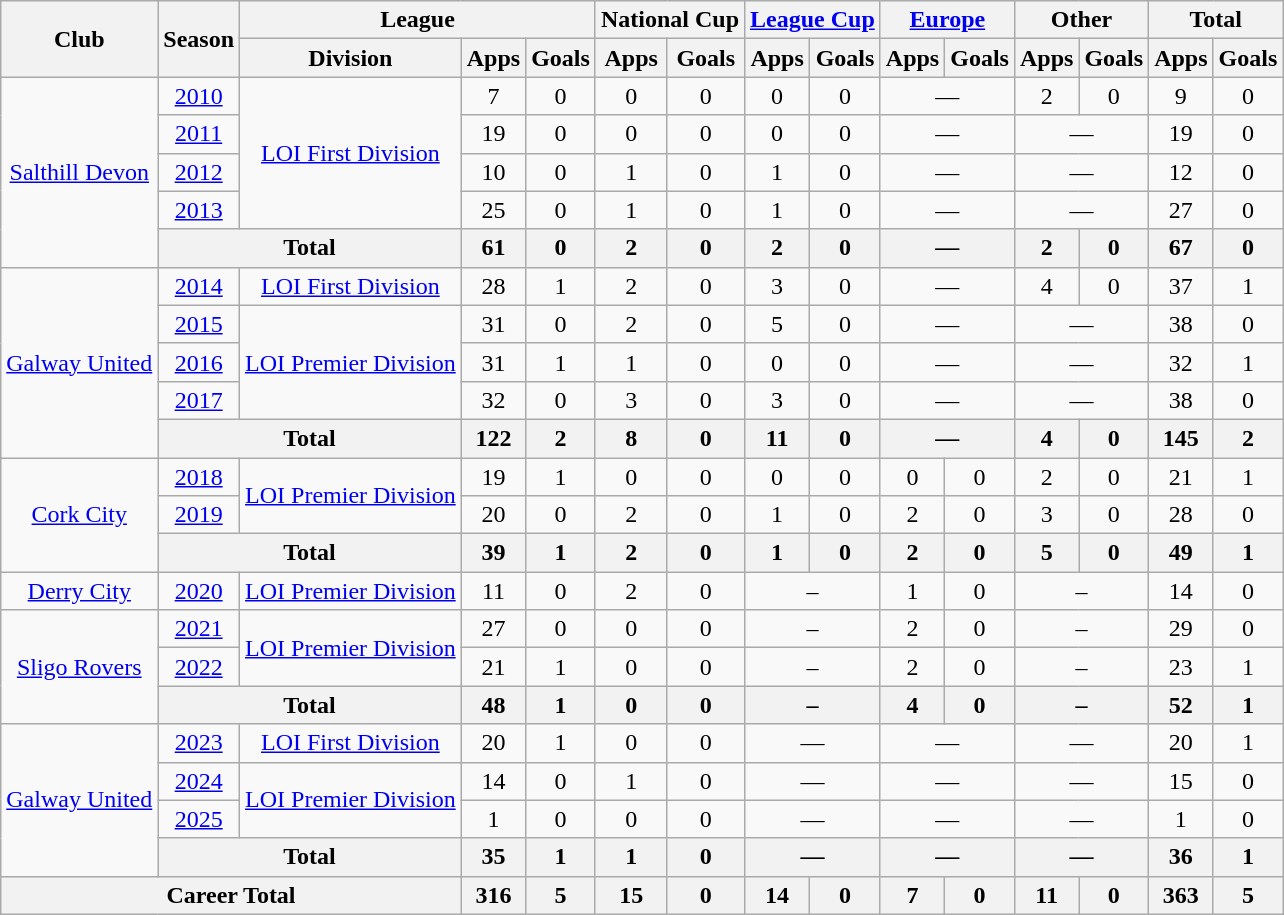<table class=wikitable style="text-align: center">
<tr>
<th rowspan=2>Club</th>
<th rowspan=2>Season</th>
<th colspan=3>League</th>
<th colspan=2>National Cup</th>
<th colspan=2><a href='#'>League Cup</a></th>
<th colspan=2><a href='#'>Europe</a></th>
<th colspan=2>Other</th>
<th colspan=2>Total</th>
</tr>
<tr>
<th>Division</th>
<th>Apps</th>
<th>Goals</th>
<th>Apps</th>
<th>Goals</th>
<th>Apps</th>
<th>Goals</th>
<th>Apps</th>
<th>Goals</th>
<th>Apps</th>
<th>Goals</th>
<th>Apps</th>
<th>Goals</th>
</tr>
<tr>
<td rowspan="5"><a href='#'>Salthill Devon</a></td>
<td><a href='#'>2010</a></td>
<td rowspan="4"><a href='#'>LOI First Division</a></td>
<td>7</td>
<td>0</td>
<td>0</td>
<td>0</td>
<td>0</td>
<td>0</td>
<td colspan="2">—</td>
<td>2</td>
<td>0</td>
<td>9</td>
<td>0</td>
</tr>
<tr>
<td><a href='#'>2011</a></td>
<td>19</td>
<td>0</td>
<td>0</td>
<td>0</td>
<td>0</td>
<td>0</td>
<td colspan="2">—</td>
<td colspan="2">—</td>
<td>19</td>
<td>0</td>
</tr>
<tr>
<td><a href='#'>2012</a></td>
<td>10</td>
<td>0</td>
<td>1</td>
<td>0</td>
<td>1</td>
<td>0</td>
<td colspan="2">—</td>
<td colspan="2">—</td>
<td>12</td>
<td>0</td>
</tr>
<tr>
<td><a href='#'>2013</a></td>
<td>25</td>
<td>0</td>
<td>1</td>
<td>0</td>
<td>1</td>
<td>0</td>
<td colspan="2">—</td>
<td colspan="2">—</td>
<td>27</td>
<td>0</td>
</tr>
<tr>
<th colspan="2">Total</th>
<th>61</th>
<th>0</th>
<th>2</th>
<th>0</th>
<th>2</th>
<th>0</th>
<th colspan="2">—</th>
<th>2</th>
<th>0</th>
<th>67</th>
<th>0</th>
</tr>
<tr>
<td rowspan="5"><a href='#'>Galway United</a></td>
<td><a href='#'>2014</a></td>
<td><a href='#'>LOI First Division</a></td>
<td>28</td>
<td>1</td>
<td>2</td>
<td>0</td>
<td>3</td>
<td>0</td>
<td colspan="2">—</td>
<td>4</td>
<td>0</td>
<td>37</td>
<td>1</td>
</tr>
<tr>
<td><a href='#'>2015</a></td>
<td rowspan="3"><a href='#'>LOI Premier Division</a></td>
<td>31</td>
<td>0</td>
<td>2</td>
<td>0</td>
<td>5</td>
<td>0</td>
<td colspan="2">—</td>
<td colspan="2">—</td>
<td>38</td>
<td>0</td>
</tr>
<tr>
<td><a href='#'>2016</a></td>
<td>31</td>
<td>1</td>
<td>1</td>
<td>0</td>
<td>0</td>
<td>0</td>
<td colspan="2">—</td>
<td colspan="2">—</td>
<td>32</td>
<td>1</td>
</tr>
<tr>
<td><a href='#'>2017</a></td>
<td>32</td>
<td>0</td>
<td>3</td>
<td>0</td>
<td>3</td>
<td>0</td>
<td colspan="2">—</td>
<td colspan="2">—</td>
<td>38</td>
<td>0</td>
</tr>
<tr>
<th colspan="2">Total</th>
<th>122</th>
<th>2</th>
<th>8</th>
<th>0</th>
<th>11</th>
<th>0</th>
<th colspan="2">—</th>
<th>4</th>
<th>0</th>
<th>145</th>
<th>2</th>
</tr>
<tr>
<td rowspan="3"><a href='#'>Cork City</a></td>
<td><a href='#'>2018</a></td>
<td rowspan="2"><a href='#'>LOI Premier Division</a></td>
<td>19</td>
<td>1</td>
<td>0</td>
<td>0</td>
<td>0</td>
<td>0</td>
<td>0</td>
<td>0</td>
<td>2</td>
<td>0</td>
<td>21</td>
<td>1</td>
</tr>
<tr>
<td><a href='#'>2019</a></td>
<td>20</td>
<td>0</td>
<td>2</td>
<td>0</td>
<td>1</td>
<td>0</td>
<td>2</td>
<td>0</td>
<td>3</td>
<td>0</td>
<td>28</td>
<td>0</td>
</tr>
<tr>
<th colspan="2">Total</th>
<th>39</th>
<th>1</th>
<th>2</th>
<th>0</th>
<th>1</th>
<th>0</th>
<th>2</th>
<th>0</th>
<th>5</th>
<th>0</th>
<th>49</th>
<th>1</th>
</tr>
<tr>
<td><a href='#'>Derry City</a></td>
<td><a href='#'>2020</a></td>
<td><a href='#'>LOI Premier Division</a></td>
<td>11</td>
<td>0</td>
<td>2</td>
<td>0</td>
<td colspan="2">–</td>
<td>1</td>
<td>0</td>
<td colspan="2">–</td>
<td>14</td>
<td>0</td>
</tr>
<tr>
<td rowspan="3"><a href='#'>Sligo Rovers</a></td>
<td><a href='#'>2021</a></td>
<td rowspan="2"><a href='#'>LOI Premier Division</a></td>
<td>27</td>
<td>0</td>
<td>0</td>
<td>0</td>
<td colspan="2">–</td>
<td>2</td>
<td>0</td>
<td colspan="2">–</td>
<td>29</td>
<td>0</td>
</tr>
<tr>
<td><a href='#'>2022</a></td>
<td>21</td>
<td>1</td>
<td>0</td>
<td>0</td>
<td colspan="2">–</td>
<td>2</td>
<td>0</td>
<td colspan="2">–</td>
<td>23</td>
<td>1</td>
</tr>
<tr>
<th colspan="2">Total</th>
<th>48</th>
<th>1</th>
<th>0</th>
<th>0</th>
<th colspan="2">–</th>
<th>4</th>
<th>0</th>
<th colspan="2">–</th>
<th>52</th>
<th>1</th>
</tr>
<tr>
<td rowspan="4"><a href='#'>Galway United</a></td>
<td><a href='#'>2023</a></td>
<td><a href='#'>LOI First Division</a></td>
<td>20</td>
<td>1</td>
<td>0</td>
<td>0</td>
<td colspan="2">—</td>
<td colspan="2">—</td>
<td colspan="2">—</td>
<td>20</td>
<td>1</td>
</tr>
<tr>
<td><a href='#'>2024</a></td>
<td rowspan="2"><a href='#'>LOI Premier Division</a></td>
<td>14</td>
<td>0</td>
<td>1</td>
<td>0</td>
<td colspan="2">—</td>
<td colspan="2">—</td>
<td colspan="2">—</td>
<td>15</td>
<td>0</td>
</tr>
<tr>
<td><a href='#'>2025</a></td>
<td>1</td>
<td>0</td>
<td>0</td>
<td>0</td>
<td colspan="2">—</td>
<td colspan="2">—</td>
<td colspan="2">—</td>
<td>1</td>
<td>0</td>
</tr>
<tr>
<th colspan="2">Total</th>
<th>35</th>
<th>1</th>
<th>1</th>
<th>0</th>
<th colspan="2">—</th>
<th colspan="2">—</th>
<th colspan="2">—</th>
<th>36</th>
<th>1</th>
</tr>
<tr>
<th colspan="3">Career Total</th>
<th>316</th>
<th>5</th>
<th>15</th>
<th>0</th>
<th>14</th>
<th>0</th>
<th>7</th>
<th>0</th>
<th>11</th>
<th>0</th>
<th>363</th>
<th>5</th>
</tr>
</table>
